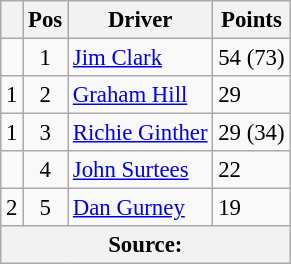<table class="wikitable" style="font-size: 95%;">
<tr>
<th></th>
<th>Pos</th>
<th>Driver</th>
<th>Points</th>
</tr>
<tr>
<td align="left"></td>
<td align="center">1</td>
<td> <a href='#'>Jim Clark</a></td>
<td align="left">54 (73)</td>
</tr>
<tr>
<td align="left"> 1</td>
<td align="center">2</td>
<td> <a href='#'>Graham Hill</a></td>
<td align="left">29</td>
</tr>
<tr>
<td align="left"> 1</td>
<td align="center">3</td>
<td> <a href='#'>Richie Ginther</a></td>
<td align="left">29 (34)</td>
</tr>
<tr>
<td align="left"></td>
<td align="center">4</td>
<td> <a href='#'>John Surtees</a></td>
<td align="left">22</td>
</tr>
<tr>
<td align="left"> 2</td>
<td align="center">5</td>
<td> <a href='#'>Dan Gurney</a></td>
<td align="left">19</td>
</tr>
<tr>
<th colspan=4>Source:</th>
</tr>
</table>
